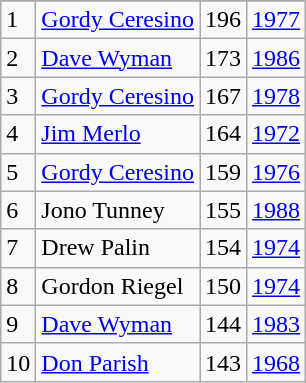<table class="wikitable">
<tr>
</tr>
<tr>
<td>1</td>
<td><a href='#'>Gordy Ceresino</a></td>
<td>196</td>
<td><a href='#'>1977</a></td>
</tr>
<tr>
<td>2</td>
<td><a href='#'>Dave Wyman</a></td>
<td>173</td>
<td><a href='#'>1986</a></td>
</tr>
<tr>
<td>3</td>
<td><a href='#'>Gordy Ceresino</a></td>
<td>167</td>
<td><a href='#'>1978</a></td>
</tr>
<tr>
<td>4</td>
<td><a href='#'>Jim Merlo</a></td>
<td>164</td>
<td><a href='#'>1972</a></td>
</tr>
<tr>
<td>5</td>
<td><a href='#'>Gordy Ceresino</a></td>
<td>159</td>
<td><a href='#'>1976</a></td>
</tr>
<tr>
<td>6</td>
<td>Jono Tunney</td>
<td>155</td>
<td><a href='#'>1988</a></td>
</tr>
<tr>
<td>7</td>
<td>Drew Palin</td>
<td>154</td>
<td><a href='#'>1974</a></td>
</tr>
<tr>
<td>8</td>
<td>Gordon Riegel</td>
<td>150</td>
<td><a href='#'>1974</a></td>
</tr>
<tr>
<td>9</td>
<td><a href='#'>Dave Wyman</a></td>
<td>144</td>
<td><a href='#'>1983</a></td>
</tr>
<tr>
<td>10</td>
<td><a href='#'>Don Parish</a></td>
<td>143</td>
<td><a href='#'>1968</a></td>
</tr>
</table>
